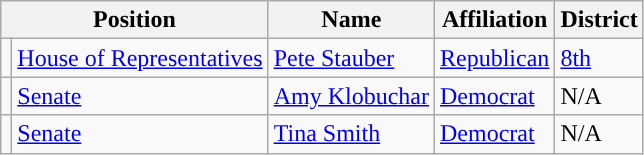<table class="wikitable">
<tr>
<th colspan="2">Position</th>
<th>Name</th>
<th>Affiliation</th>
<th>District</th>
</tr>
<tr>
<td style="background-color:"></td>
<td><a href='#'>House of Representatives</a></td>
<td><a href='#'>Pete Stauber</a></td>
<td><a href='#'>Republican</a></td>
<td><a href='#'>8th</a></td>
</tr>
<tr>
<td style="background-color:"></td>
<td><a href='#'>Senate</a></td>
<td><a href='#'>Amy Klobuchar</a></td>
<td><a href='#'>Democrat</a></td>
<td>N/A</td>
</tr>
<tr>
<td style="background-color:"></td>
<td><a href='#'>Senate</a></td>
<td><a href='#'>Tina Smith</a></td>
<td><a href='#'>Democrat</a></td>
<td>N/A</td>
</tr>
</table>
